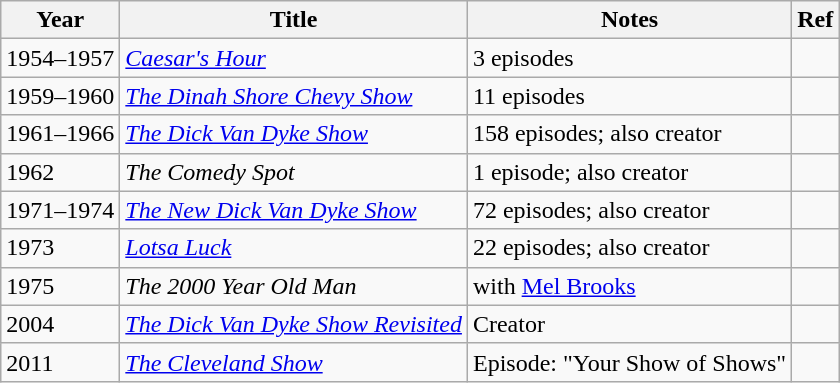<table class="wikitable sortable">
<tr>
<th>Year</th>
<th>Title</th>
<th class="unsortable">Notes</th>
<th>Ref</th>
</tr>
<tr>
<td>1954–1957</td>
<td><em><a href='#'>Caesar's Hour</a></em></td>
<td>3 episodes</td>
<td></td>
</tr>
<tr>
<td>1959–1960</td>
<td><em><a href='#'>The Dinah Shore Chevy Show</a></em></td>
<td>11 episodes</td>
<td></td>
</tr>
<tr>
<td>1961–1966</td>
<td><em><a href='#'>The Dick Van Dyke Show</a></em></td>
<td>158 episodes; also creator</td>
<td></td>
</tr>
<tr>
<td>1962</td>
<td><em>The Comedy Spot</em></td>
<td>1 episode; also creator</td>
<td></td>
</tr>
<tr>
<td>1971–1974</td>
<td><em><a href='#'>The New Dick Van Dyke Show</a></em></td>
<td>72 episodes; also creator</td>
<td></td>
</tr>
<tr>
<td>1973</td>
<td><em><a href='#'>Lotsa Luck</a></em></td>
<td>22 episodes; also creator</td>
<td></td>
</tr>
<tr>
<td>1975</td>
<td><em>The 2000 Year Old Man</em></td>
<td>with <a href='#'>Mel Brooks</a></td>
<td></td>
</tr>
<tr>
<td>2004</td>
<td><em><a href='#'>The Dick Van Dyke Show Revisited</a></em></td>
<td>Creator</td>
<td></td>
</tr>
<tr>
<td>2011</td>
<td><em><a href='#'>The Cleveland Show</a></em></td>
<td>Episode: "Your Show of Shows"</td>
<td></td>
</tr>
</table>
